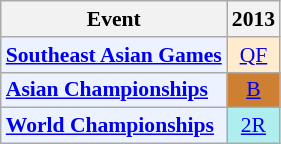<table style='font-size: 90%; text-align:center;' class='wikitable'>
<tr>
<th>Event</th>
<th>2013</th>
</tr>
<tr>
<td bgcolor="#ECF2FF"; align="left"><strong><a href='#'>Southeast Asian Games</a></strong></td>
<td bgcolor=FFEBCD><a href='#'>QF</a></td>
</tr>
<tr>
<td bgcolor="#ECF2FF"; align="left"><strong><a href='#'>Asian Championships</a></strong></td>
<td bgcolor=CD7F32><a href='#'>B</a></td>
</tr>
<tr>
<td bgcolor="#ECF2FF"; align="left"><strong><a href='#'>World Championships</a></strong></td>
<td bgcolor=AFEEEE><a href='#'>2R</a></td>
</tr>
</table>
